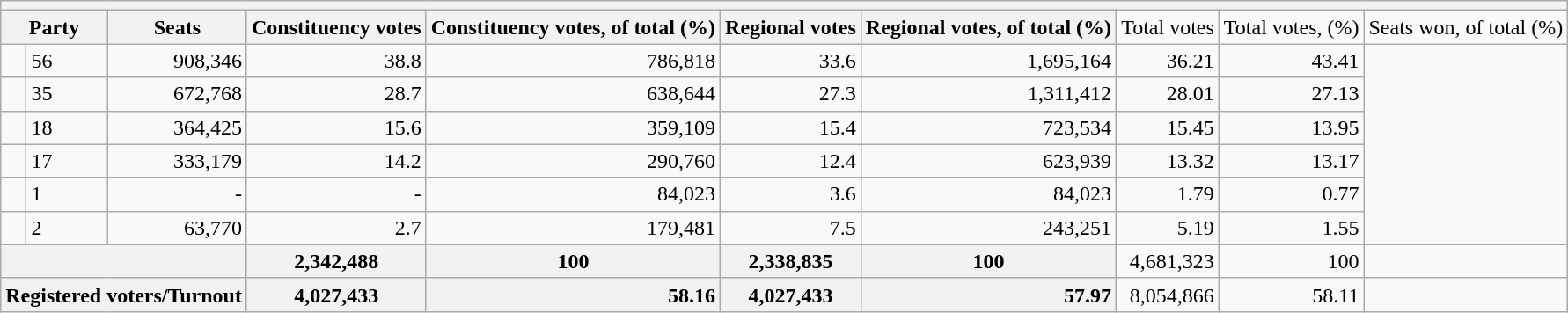<table class="wikitable" style="text-align:right;">
<tr>
<th colspan="10"></th>
</tr>
<tr>
<th colspan="2" rowspan="1">Party</th>
<th>Seats</th>
<th>Constituency votes</th>
<th>Constituency votes, of total (%)</th>
<th>Regional votes</th>
<th>Regional votes, of total (%)</th>
<td>Total votes</td>
<td>Total votes, (%)</td>
<td>Seats won, of total (%)</td>
</tr>
<tr>
<td></td>
<td rowspan="1" style="text-align: left;" scope="row">56</td>
<td>908,346</td>
<td>38.8</td>
<td>786,818</td>
<td>33.6</td>
<td>1,695,164</td>
<td>36.21</td>
<td>43.41</td>
</tr>
<tr>
<td></td>
<td rowspan="1" style="text-align: left;" scope="row">35</td>
<td>672,768</td>
<td>28.7</td>
<td>638,644</td>
<td>27.3</td>
<td>1,311,412</td>
<td>28.01</td>
<td>27.13</td>
</tr>
<tr>
<td></td>
<td rowspan="1" style="text-align: left;" scope="row">18</td>
<td>364,425</td>
<td>15.6</td>
<td>359,109</td>
<td>15.4</td>
<td>723,534</td>
<td>15.45</td>
<td>13.95</td>
</tr>
<tr>
<td></td>
<td rowspan="1" style="text-align: left;" scope="row">17</td>
<td>333,179</td>
<td>14.2</td>
<td>290,760</td>
<td>12.4</td>
<td>623,939</td>
<td>13.32</td>
<td>13.17</td>
</tr>
<tr>
<td></td>
<td rowspan="1" style="text-align: left;" scope="row">1</td>
<td>-</td>
<td>-</td>
<td>84,023</td>
<td>3.6</td>
<td>84,023</td>
<td>1.79</td>
<td>0.77</td>
</tr>
<tr>
<td></td>
<td style="text-align: left;" scope="row">2</td>
<td>63,770</td>
<td>2.7</td>
<td>179,481</td>
<td>7.5</td>
<td>243,251</td>
<td>5.19</td>
<td>1.55</td>
</tr>
<tr class="unsorted">
<th colspan="3" style="text-align:right;"></th>
<th>2,342,488</th>
<th>100</th>
<th>2,338,835</th>
<th>100</th>
<td>4,681,323</td>
<td>100</td>
<td></td>
</tr>
<tr class="unsorted">
<th colspan="3" style="text-align:right;">Registered voters/Turnout</th>
<th>4,027,433</th>
<th style="text-align:right;">58.16</th>
<th>4,027,433</th>
<th style="text-align:right;">57.97</th>
<td>8,054,866</td>
<td style="text-align:right;">58.11</td>
<td></td>
</tr>
</table>
